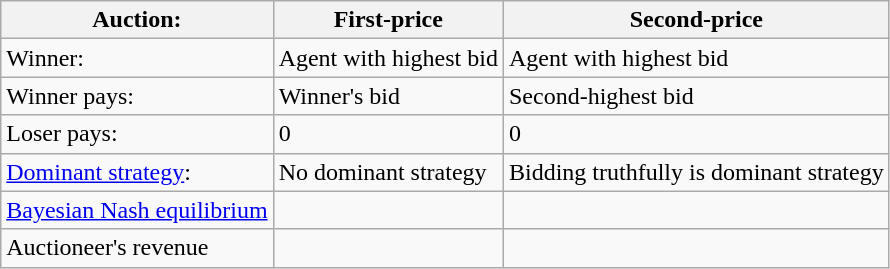<table class="wikitable">
<tr>
<th>Auction:</th>
<th>First-price</th>
<th>Second-price</th>
</tr>
<tr>
<td>Winner:</td>
<td>Agent with highest bid</td>
<td>Agent with highest bid</td>
</tr>
<tr>
<td>Winner pays:</td>
<td>Winner's bid</td>
<td>Second-highest bid</td>
</tr>
<tr>
<td>Loser pays:</td>
<td>0</td>
<td>0</td>
</tr>
<tr>
<td><a href='#'>Dominant strategy</a>:</td>
<td>No dominant strategy</td>
<td>Bidding truthfully is dominant strategy</td>
</tr>
<tr>
<td><a href='#'>Bayesian Nash equilibrium</a></td>
<td></td>
<td></td>
</tr>
<tr>
<td>Auctioneer's revenue</td>
<td></td>
<td></td>
</tr>
</table>
